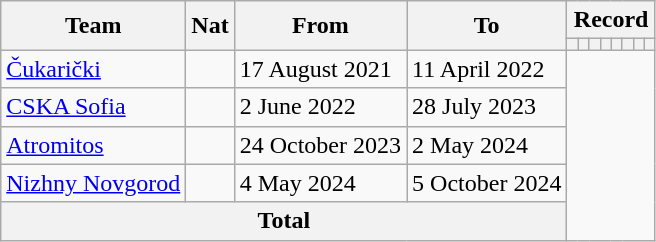<table class="wikitable" style="text-align: center">
<tr>
<th rowspan="2">Team</th>
<th rowspan="2">Nat</th>
<th rowspan="2">From</th>
<th rowspan="2">To</th>
<th colspan="8">Record</th>
</tr>
<tr>
<th></th>
<th></th>
<th></th>
<th></th>
<th></th>
<th></th>
<th></th>
<th></th>
</tr>
<tr>
<td align=left><a href='#'>Čukarički</a></td>
<td></td>
<td align=left>17 August 2021</td>
<td align=left>11 April 2022<br></td>
</tr>
<tr>
<td align=left><a href='#'>CSKA Sofia</a></td>
<td></td>
<td align=left>2 June 2022</td>
<td align=left>28 July 2023<br></td>
</tr>
<tr>
<td align=left><a href='#'>Atromitos</a></td>
<td></td>
<td align=left>24 October 2023</td>
<td align=left>2 May 2024<br></td>
</tr>
<tr>
<td align=left><a href='#'>Nizhny Novgorod</a></td>
<td></td>
<td align=left>4 May 2024</td>
<td align=left>5 October 2024<br></td>
</tr>
<tr>
<th colspan="4">Total<br></th>
</tr>
</table>
